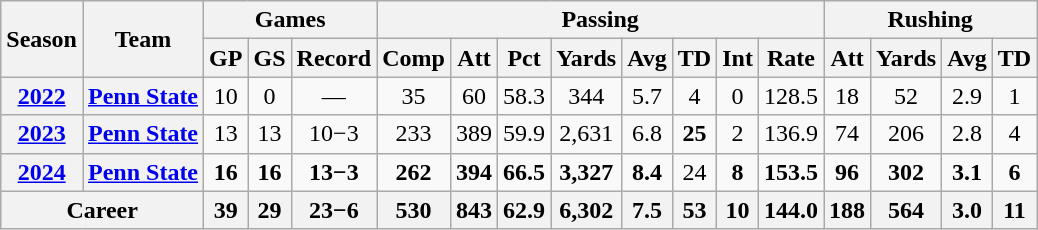<table class="wikitable" style="text-align:center;">
<tr>
<th rowspan="2">Season</th>
<th rowspan="2">Team</th>
<th colspan="3">Games</th>
<th colspan="8">Passing</th>
<th colspan="5">Rushing</th>
</tr>
<tr>
<th>GP</th>
<th>GS</th>
<th>Record</th>
<th>Comp</th>
<th>Att</th>
<th>Pct</th>
<th>Yards</th>
<th>Avg</th>
<th>TD</th>
<th>Int</th>
<th>Rate</th>
<th>Att</th>
<th>Yards</th>
<th>Avg</th>
<th>TD</th>
</tr>
<tr>
<th><a href='#'>2022</a></th>
<th><a href='#'>Penn State</a></th>
<td>10</td>
<td>0</td>
<td>—</td>
<td>35</td>
<td>60</td>
<td>58.3</td>
<td>344</td>
<td>5.7</td>
<td>4</td>
<td>0</td>
<td>128.5</td>
<td>18</td>
<td>52</td>
<td>2.9</td>
<td>1</td>
</tr>
<tr>
<th><a href='#'>2023</a></th>
<th><a href='#'>Penn State</a></th>
<td>13</td>
<td>13</td>
<td>10−3</td>
<td>233</td>
<td>389</td>
<td>59.9</td>
<td>2,631</td>
<td>6.8</td>
<td><strong>25</strong></td>
<td>2</td>
<td>136.9</td>
<td>74</td>
<td>206</td>
<td>2.8</td>
<td>4</td>
</tr>
<tr>
<th><a href='#'>2024</a></th>
<th><a href='#'>Penn State</a></th>
<td><strong>16</strong></td>
<td><strong>16</strong></td>
<td><strong>13−3</strong></td>
<td><strong>262</strong></td>
<td><strong>394</strong></td>
<td><strong>66.5</strong></td>
<td><strong>3,327</strong></td>
<td><strong>8.4</strong></td>
<td>24</td>
<td><strong>8</strong></td>
<td><strong>153.5</strong></td>
<td><strong>96</strong></td>
<td><strong>302</strong></td>
<td><strong>3.1</strong></td>
<td><strong>6</strong></td>
</tr>
<tr>
<th colspan="2"><strong>Career</strong></th>
<th>39</th>
<th>29</th>
<th>23−6</th>
<th>530</th>
<th>843</th>
<th>62.9</th>
<th>6,302</th>
<th>7.5</th>
<th>53</th>
<th>10</th>
<th>144.0</th>
<th>188</th>
<th>564</th>
<th>3.0</th>
<th>11</th>
</tr>
</table>
